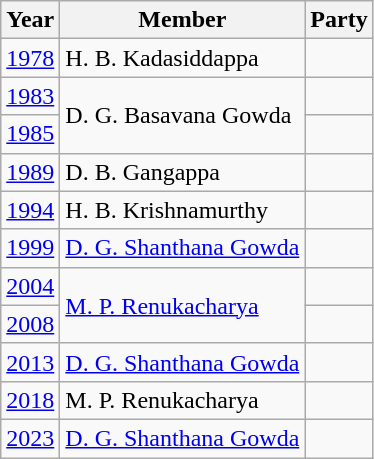<table class="wikitable">
<tr>
<th>Year</th>
<th>Member</th>
<th colspan="2">Party</th>
</tr>
<tr>
<td><a href='#'>1978</a></td>
<td>H. B. Kadasiddappa</td>
<td></td>
</tr>
<tr>
<td><a href='#'>1983</a></td>
<td rowspan="2">D. G. Basavana Gowda</td>
<td></td>
</tr>
<tr>
<td><a href='#'>1985</a></td>
<td></td>
</tr>
<tr>
<td><a href='#'>1989</a></td>
<td>D. B. Gangappa</td>
<td></td>
</tr>
<tr>
<td><a href='#'>1994</a></td>
<td>H. B. Krishnamurthy</td>
<td></td>
</tr>
<tr>
<td><a href='#'>1999</a></td>
<td><a href='#'>D. G. Shanthana Gowda</a></td>
<td></td>
</tr>
<tr>
<td><a href='#'>2004</a></td>
<td rowspan="2"><a href='#'>M. P. Renukacharya</a></td>
<td></td>
</tr>
<tr>
<td><a href='#'>2008</a></td>
</tr>
<tr>
<td><a href='#'>2013</a></td>
<td><a href='#'>D. G. Shanthana Gowda</a></td>
<td></td>
</tr>
<tr>
<td><a href='#'>2018</a></td>
<td>M. P. Renukacharya</td>
<td></td>
</tr>
<tr>
<td><a href='#'>2023</a></td>
<td><a href='#'>D. G. Shanthana Gowda</a></td>
<td></td>
</tr>
</table>
